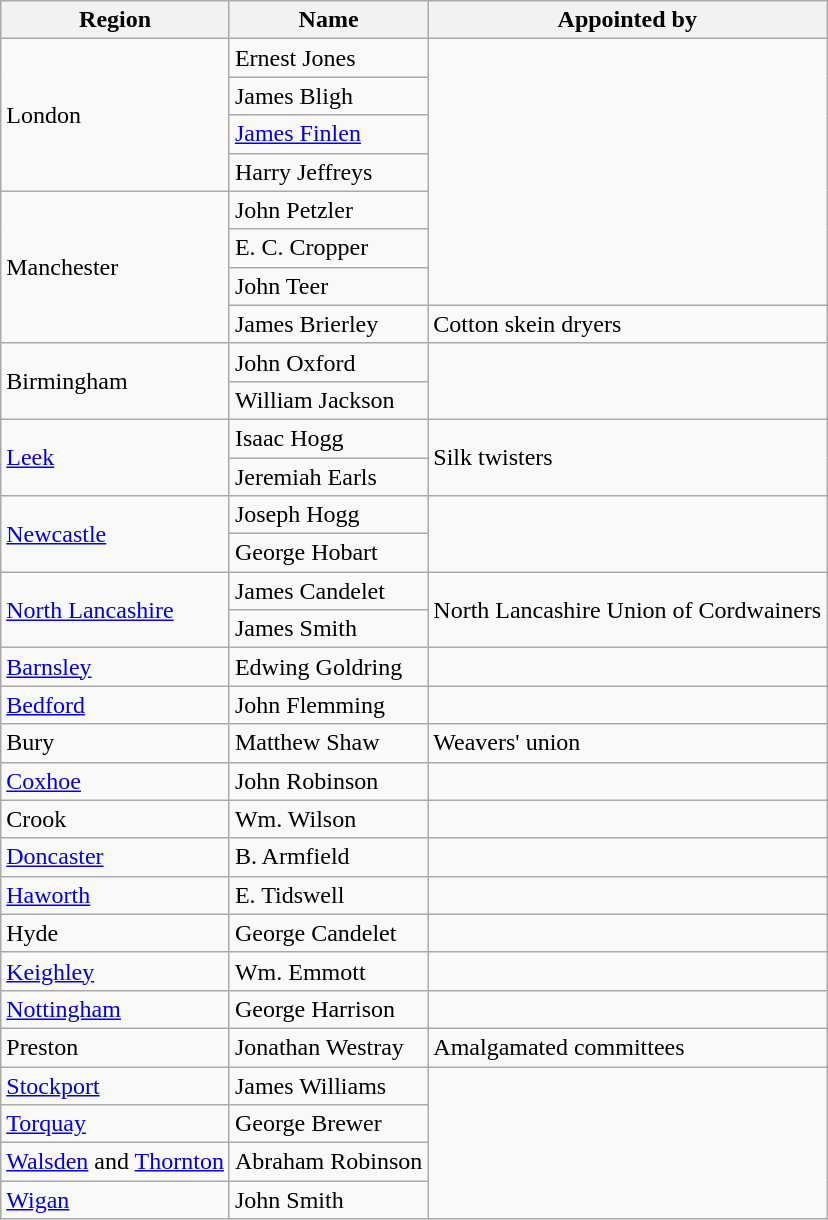<table class="wikitable mw-collapsible mw-collapsed">
<tr>
<th>Region</th>
<th>Name</th>
<th>Appointed by</th>
</tr>
<tr>
<td rowspan="4">London</td>
<td>Ernest Jones</td>
<td rowspan="7"></td>
</tr>
<tr>
<td>James Bligh</td>
</tr>
<tr>
<td><a href='#'>James Finlen</a></td>
</tr>
<tr>
<td>Harry Jeffreys</td>
</tr>
<tr>
<td rowspan="4">Manchester</td>
<td>John Petzler</td>
</tr>
<tr>
<td>E. C. Cropper</td>
</tr>
<tr>
<td>John Teer</td>
</tr>
<tr>
<td>James Brierley</td>
<td>Cotton skein dryers</td>
</tr>
<tr>
<td rowspan="2">Birmingham</td>
<td>John Oxford</td>
<td rowspan="2"></td>
</tr>
<tr>
<td>William Jackson</td>
</tr>
<tr>
<td rowspan="2"><a href='#'>Leek</a></td>
<td>Isaac Hogg</td>
<td rowspan="2">Silk twisters</td>
</tr>
<tr>
<td>Jeremiah Earls</td>
</tr>
<tr>
<td rowspan="2"><a href='#'>Newcastle</a></td>
<td>Joseph Hogg</td>
<td rowspan="2"></td>
</tr>
<tr>
<td>George Hobart</td>
</tr>
<tr>
<td rowspan="2"><a href='#'>North Lancashire</a></td>
<td>James Candelet</td>
<td rowspan="2">North Lancashire Union of Cordwainers</td>
</tr>
<tr>
<td>James Smith</td>
</tr>
<tr>
<td><a href='#'>Barnsley</a></td>
<td>Edwing Goldring</td>
<td></td>
</tr>
<tr>
<td><a href='#'>Bedford</a></td>
<td>John Flemming</td>
<td></td>
</tr>
<tr>
<td>Bury</td>
<td>Matthew Shaw</td>
<td>Weavers' union</td>
</tr>
<tr>
<td><a href='#'>Coxhoe</a></td>
<td>John Robinson</td>
<td></td>
</tr>
<tr>
<td>Crook</td>
<td>Wm. Wilson</td>
<td></td>
</tr>
<tr>
<td><a href='#'>Doncaster</a></td>
<td>B. Armfield</td>
<td></td>
</tr>
<tr>
<td><a href='#'>Haworth</a></td>
<td>E. Tidswell</td>
<td></td>
</tr>
<tr>
<td>Hyde</td>
<td>George Candelet</td>
<td></td>
</tr>
<tr>
<td><a href='#'>Keighley</a></td>
<td>Wm. Emmott</td>
<td></td>
</tr>
<tr>
<td><a href='#'>Nottingham</a></td>
<td>George Harrison</td>
<td></td>
</tr>
<tr>
<td>Preston</td>
<td>Jonathan Westray</td>
<td>Amalgamated committees</td>
</tr>
<tr>
<td><a href='#'>Stockport</a></td>
<td>James Williams</td>
<td rowspan="4"></td>
</tr>
<tr>
<td><a href='#'>Torquay</a></td>
<td>George Brewer</td>
</tr>
<tr>
<td><a href='#'>Walsden</a> and <a href='#'>Thornton</a></td>
<td>Abraham Robinson</td>
</tr>
<tr>
<td><a href='#'>Wigan</a></td>
<td>John Smith</td>
</tr>
</table>
